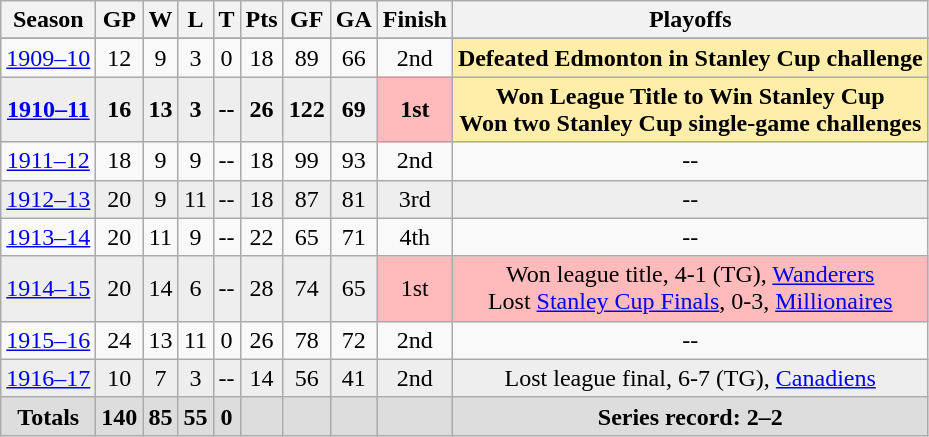<table class="wikitable">
<tr>
<th>Season</th>
<th>GP</th>
<th>W</th>
<th>L</th>
<th>T</th>
<th>Pts</th>
<th>GF</th>
<th>GA</th>
<th>Finish</th>
<th>Playoffs</th>
</tr>
<tr>
</tr>
<tr align="center">
<td><a href='#'>1909–10</a></td>
<td>12</td>
<td>9</td>
<td>3</td>
<td>0</td>
<td>18</td>
<td>89</td>
<td>66</td>
<td>2nd</td>
<td bgcolor="#ffeeaa"><strong>Defeated Edmonton in Stanley Cup challenge</strong></td>
</tr>
<tr bgcolor="#eeeeee" align="center">
<td><strong><a href='#'>1910–11</a></strong></td>
<td><strong>16</strong></td>
<td><strong>13</strong></td>
<td><strong>3</strong></td>
<td><strong>--</strong></td>
<td><strong>26</strong></td>
<td><strong>122</strong></td>
<td><strong>69</strong></td>
<td bgcolor="#ffbbbb"><strong>1st</strong></td>
<td bgcolor="#ffeeaa"><strong>Won League Title to Win Stanley Cup</strong><br><strong>Won two Stanley Cup single-game challenges</strong></td>
</tr>
<tr align="center">
<td><a href='#'>1911–12</a></td>
<td>18</td>
<td>9</td>
<td>9</td>
<td>--</td>
<td>18</td>
<td>99</td>
<td>93</td>
<td>2nd</td>
<td>--</td>
</tr>
<tr bgcolor="#eeeeee" align="center">
<td><a href='#'>1912–13</a></td>
<td>20</td>
<td>9</td>
<td>11</td>
<td>--</td>
<td>18</td>
<td>87</td>
<td>81</td>
<td>3rd</td>
<td>--</td>
</tr>
<tr align="center">
<td><a href='#'>1913–14</a></td>
<td>20</td>
<td>11</td>
<td>9</td>
<td>--</td>
<td>22</td>
<td>65</td>
<td>71</td>
<td>4th</td>
<td>--</td>
</tr>
<tr bgcolor="#eeeeee" align="center">
<td><a href='#'>1914–15</a></td>
<td>20</td>
<td>14</td>
<td>6</td>
<td>--</td>
<td>28</td>
<td>74</td>
<td>65</td>
<td bgcolor="#ffbbbb">1st</td>
<td bgcolor="#ffbbbb">Won league title, 4-1 (TG), <a href='#'>Wanderers</a><br>Lost <a href='#'>Stanley Cup Finals</a>, 0-3, <a href='#'>Millionaires</a></td>
</tr>
<tr align="center">
<td><a href='#'>1915–16</a></td>
<td>24</td>
<td>13</td>
<td>11</td>
<td>0</td>
<td>26</td>
<td>78</td>
<td>72</td>
<td>2nd</td>
<td>--</td>
</tr>
<tr bgcolor="#eeeeee" align="center">
<td><a href='#'>1916–17</a></td>
<td>10</td>
<td>7</td>
<td>3</td>
<td>--</td>
<td>14</td>
<td>56</td>
<td>41</td>
<td>2nd</td>
<td>Lost league final, 6-7 (TG), <a href='#'>Canadiens</a></td>
</tr>
<tr align="center" style="font-weight:bold; background-color:#dddddd;" |>
<td>Totals</td>
<td><strong>140</strong></td>
<td><strong>85</strong></td>
<td><strong>55</strong></td>
<td><strong>0</strong></td>
<td><strong></strong></td>
<td><strong></strong></td>
<td><strong></strong></td>
<td><strong></strong></td>
<td><strong>Series record: 2–2</strong></td>
</tr>
</table>
